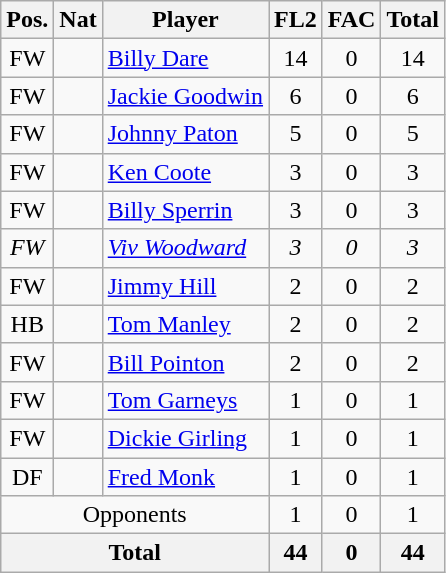<table class="wikitable"  style="text-align:center; border:1px #aaa solid;">
<tr>
<th>Pos.</th>
<th>Nat</th>
<th>Player</th>
<th>FL2</th>
<th>FAC</th>
<th>Total</th>
</tr>
<tr>
<td>FW</td>
<td></td>
<td style="text-align:left;"><a href='#'>Billy Dare</a></td>
<td>14</td>
<td>0</td>
<td>14</td>
</tr>
<tr>
<td>FW</td>
<td><em></em></td>
<td style="text-align:left;"><a href='#'>Jackie Goodwin</a></td>
<td>6</td>
<td>0</td>
<td>6</td>
</tr>
<tr>
<td>FW</td>
<td><em></em></td>
<td style="text-align:left;"><a href='#'>Johnny Paton</a></td>
<td>5</td>
<td>0</td>
<td>5</td>
</tr>
<tr>
<td>FW</td>
<td></td>
<td style="text-align:left;"><a href='#'>Ken Coote</a></td>
<td>3</td>
<td>0</td>
<td>3</td>
</tr>
<tr>
<td>FW</td>
<td></td>
<td style="text-align:left;"><a href='#'>Billy Sperrin</a></td>
<td>3</td>
<td>0</td>
<td>3</td>
</tr>
<tr>
<td><em>FW</em></td>
<td><em></em></td>
<td style="text-align:left;"><a href='#'><em>Viv Woodward</em></a></td>
<td><em>3</em></td>
<td><em>0</em></td>
<td><em>3</em></td>
</tr>
<tr>
<td>FW</td>
<td><em></em></td>
<td style="text-align:left;"><a href='#'>Jimmy Hill</a></td>
<td>2</td>
<td>0</td>
<td>2</td>
</tr>
<tr>
<td>HB</td>
<td></td>
<td style="text-align:left;"><a href='#'>Tom Manley</a></td>
<td>2</td>
<td>0</td>
<td>2</td>
</tr>
<tr>
<td>FW</td>
<td></td>
<td style="text-align:left;"><a href='#'>Bill Pointon</a></td>
<td>2</td>
<td>0</td>
<td>2</td>
</tr>
<tr>
<td>FW</td>
<td><em></em></td>
<td style="text-align:left;"><a href='#'>Tom Garneys</a></td>
<td>1</td>
<td>0</td>
<td>1</td>
</tr>
<tr>
<td>FW</td>
<td><em></em></td>
<td style="text-align:left;"><a href='#'>Dickie Girling</a></td>
<td>1</td>
<td>0</td>
<td>1</td>
</tr>
<tr>
<td>DF</td>
<td></td>
<td style="text-align:left;"><a href='#'>Fred Monk</a></td>
<td>1</td>
<td>0</td>
<td>1</td>
</tr>
<tr>
<td colspan="3">Opponents</td>
<td>1</td>
<td>0</td>
<td>1</td>
</tr>
<tr>
<th colspan="3">Total</th>
<th>44</th>
<th>0</th>
<th>44</th>
</tr>
</table>
